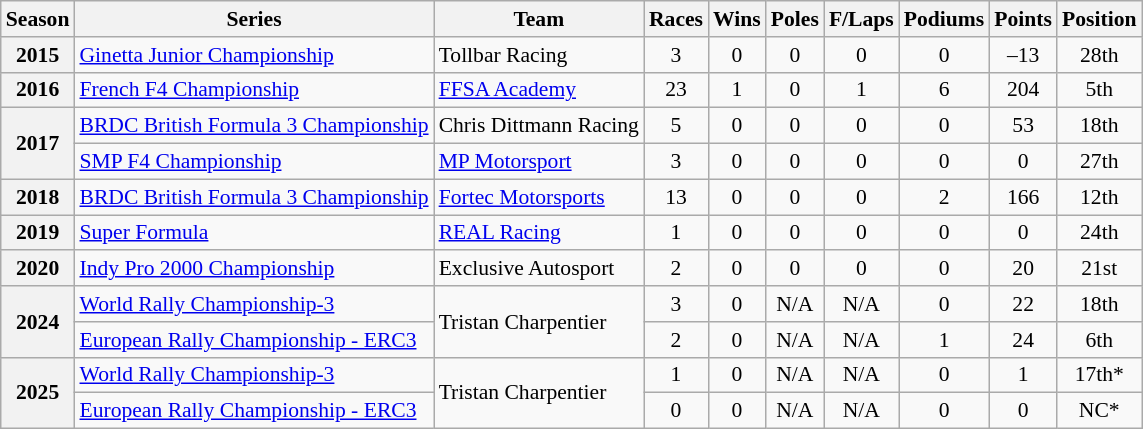<table class="wikitable" style="font-size: 90%; text-align:center;">
<tr>
<th>Season</th>
<th>Series</th>
<th>Team</th>
<th>Races</th>
<th>Wins</th>
<th>Poles</th>
<th>F/Laps</th>
<th>Podiums</th>
<th>Points</th>
<th>Position</th>
</tr>
<tr>
<th>2015</th>
<td style="text-align:left;"><a href='#'>Ginetta Junior Championship</a></td>
<td style="text-align:left;">Tollbar Racing</td>
<td>3</td>
<td>0</td>
<td>0</td>
<td>0</td>
<td>0</td>
<td>–13</td>
<td>28th</td>
</tr>
<tr>
<th>2016</th>
<td style="text-align:left;"><a href='#'>French F4 Championship</a></td>
<td style="text-align:left;"><a href='#'>FFSA Academy</a></td>
<td>23</td>
<td>1</td>
<td>0</td>
<td>1</td>
<td>6</td>
<td>204</td>
<td>5th</td>
</tr>
<tr>
<th rowspan="2">2017</th>
<td style="text-align:left;"><a href='#'>BRDC British Formula 3 Championship</a></td>
<td style="text-align:left;">Chris Dittmann Racing</td>
<td>5</td>
<td>0</td>
<td>0</td>
<td>0</td>
<td>0</td>
<td>53</td>
<td>18th</td>
</tr>
<tr>
<td style="text-align:left;"><a href='#'>SMP F4 Championship</a></td>
<td style="text-align:left;"><a href='#'>MP Motorsport</a></td>
<td>3</td>
<td>0</td>
<td>0</td>
<td>0</td>
<td>0</td>
<td>0</td>
<td>27th</td>
</tr>
<tr>
<th>2018</th>
<td style="text-align:left;"><a href='#'>BRDC British Formula 3 Championship</a></td>
<td style="text-align:left;"><a href='#'>Fortec Motorsports</a></td>
<td>13</td>
<td>0</td>
<td>0</td>
<td>0</td>
<td>2</td>
<td>166</td>
<td>12th</td>
</tr>
<tr>
<th>2019</th>
<td style="text-align:left;"><a href='#'>Super Formula</a></td>
<td style="text-align:left;"><a href='#'>REAL Racing</a></td>
<td>1</td>
<td>0</td>
<td>0</td>
<td>0</td>
<td>0</td>
<td>0</td>
<td>24th</td>
</tr>
<tr>
<th>2020</th>
<td style="text-align:left;"><a href='#'>Indy Pro 2000 Championship</a></td>
<td style="text-align:left;">Exclusive Autosport</td>
<td>2</td>
<td>0</td>
<td>0</td>
<td>0</td>
<td>0</td>
<td>20</td>
<td>21st</td>
</tr>
<tr>
<th rowspan="2">2024</th>
<td style="text-align:left;"><a href='#'>World Rally Championship-3</a></td>
<td rowspan="2" style="text-align:left;">Tristan Charpentier</td>
<td>3</td>
<td>0</td>
<td>N/A</td>
<td>N/A</td>
<td>0</td>
<td>22</td>
<td>18th</td>
</tr>
<tr>
<td style="text-align:left;"><a href='#'>European Rally Championship - ERC3</a></td>
<td>2</td>
<td>0</td>
<td>N/A</td>
<td>N/A</td>
<td>1</td>
<td>24</td>
<td>6th</td>
</tr>
<tr>
<th rowspan="2">2025</th>
<td style="text-align:left;"><a href='#'>World Rally Championship-3</a></td>
<td rowspan="2" style="text-align:left;">Tristan Charpentier</td>
<td>1</td>
<td>0</td>
<td>N/A</td>
<td>N/A</td>
<td>0</td>
<td>1</td>
<td>17th*</td>
</tr>
<tr>
<td style="text-align:left;"><a href='#'>European Rally Championship - ERC3</a></td>
<td>0</td>
<td>0</td>
<td>N/A</td>
<td>N/A</td>
<td>0</td>
<td>0</td>
<td>NC*</td>
</tr>
</table>
